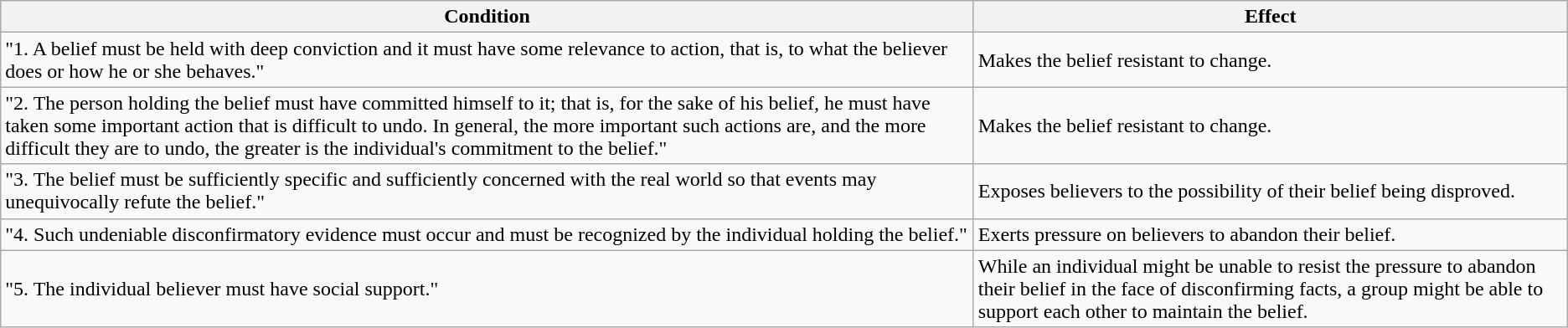<table class="wikitable">
<tr>
<th>Condition</th>
<th>Effect</th>
</tr>
<tr>
<td>"1. A belief must be held with deep conviction and it must have some relevance to action, that is, to what the believer does or how he or she behaves."</td>
<td>Makes the belief resistant to change.</td>
</tr>
<tr>
<td>"2. The person holding the belief must have committed himself to it; that is, for the sake of his belief, he must have taken some important action that is difficult to undo. In general, the more important such actions are, and the more difficult they are to undo, the greater is the individual's commitment to the belief."</td>
<td>Makes the belief resistant to change.</td>
</tr>
<tr>
<td>"3. The belief must be sufficiently specific and sufficiently concerned with the real world so that events may unequivocally refute the belief."</td>
<td>Exposes believers to the possibility of their belief being disproved.</td>
</tr>
<tr>
<td>"4. Such undeniable disconfirmatory evidence must occur and must be recognized by the individual holding the belief."</td>
<td>Exerts pressure on believers to abandon their belief.</td>
</tr>
<tr>
<td>"5. The individual believer must have social support."</td>
<td>While an individual might be unable to resist the pressure to abandon their belief in the face of disconfirming facts, a group might be able to support each other to maintain the belief.</td>
</tr>
</table>
